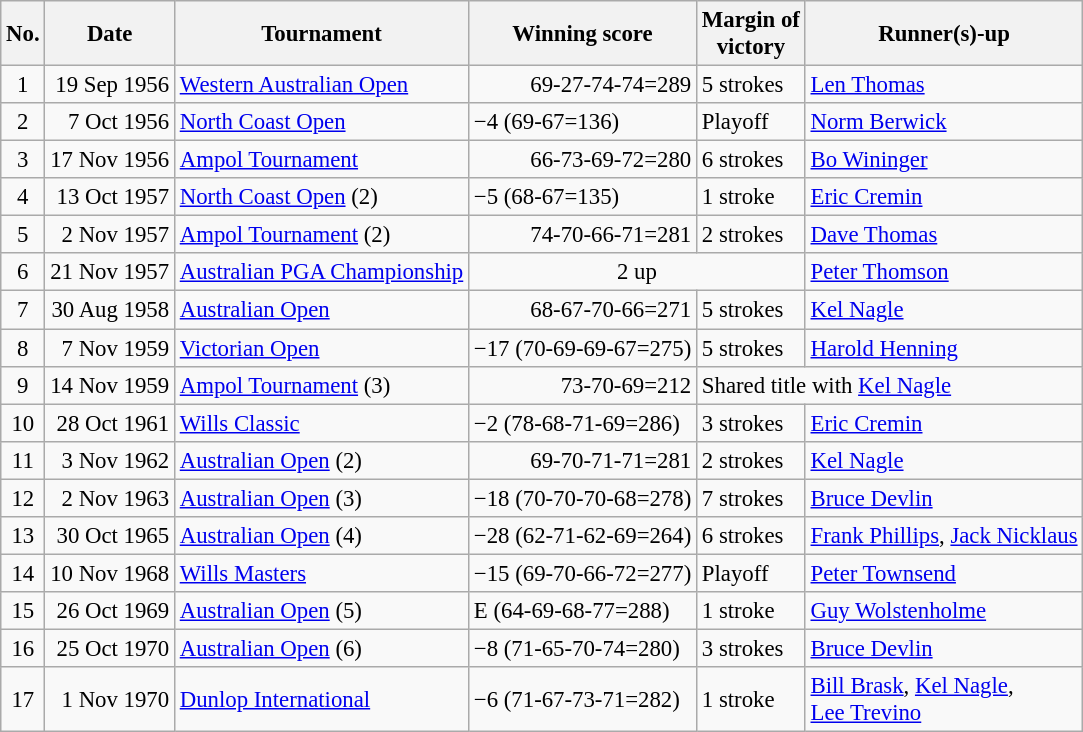<table class="wikitable" style="font-size:95%;">
<tr>
<th>No.</th>
<th>Date</th>
<th>Tournament</th>
<th>Winning score</th>
<th>Margin of<br>victory</th>
<th>Runner(s)-up</th>
</tr>
<tr>
<td align=center>1</td>
<td align=right>19 Sep 1956</td>
<td><a href='#'>Western Australian Open</a></td>
<td align=right>69-27-74-74=289</td>
<td>5 strokes</td>
<td> <a href='#'>Len Thomas</a></td>
</tr>
<tr>
<td align=center>2</td>
<td align=right>7 Oct 1956</td>
<td><a href='#'>North Coast Open</a></td>
<td>−4 (69-67=136)</td>
<td>Playoff</td>
<td> <a href='#'>Norm Berwick</a></td>
</tr>
<tr>
<td align=center>3</td>
<td align=right>17 Nov 1956</td>
<td><a href='#'>Ampol Tournament</a></td>
<td align=right>66-73-69-72=280</td>
<td>6 strokes</td>
<td> <a href='#'>Bo Wininger</a></td>
</tr>
<tr>
<td align=center>4</td>
<td align=right>13 Oct 1957</td>
<td><a href='#'>North Coast Open</a> (2)</td>
<td>−5 (68-67=135)</td>
<td>1 stroke</td>
<td> <a href='#'>Eric Cremin</a></td>
</tr>
<tr>
<td align=center>5</td>
<td align=right>2 Nov 1957</td>
<td><a href='#'>Ampol Tournament</a> (2)</td>
<td align=right>74-70-66-71=281</td>
<td>2 strokes</td>
<td> <a href='#'>Dave Thomas</a></td>
</tr>
<tr>
<td align=center>6</td>
<td align=right>21 Nov 1957</td>
<td><a href='#'>Australian PGA Championship</a></td>
<td colspan=2 align=center>2 up</td>
<td> <a href='#'>Peter Thomson</a></td>
</tr>
<tr>
<td align=center>7</td>
<td align=right>30 Aug 1958</td>
<td><a href='#'>Australian Open</a></td>
<td align=right>68-67-70-66=271</td>
<td>5 strokes</td>
<td> <a href='#'>Kel Nagle</a></td>
</tr>
<tr>
<td align=center>8</td>
<td align=right>7 Nov 1959</td>
<td><a href='#'>Victorian Open</a></td>
<td>−17 (70-69-69-67=275)</td>
<td>5 strokes</td>
<td> <a href='#'>Harold Henning</a></td>
</tr>
<tr>
<td align=center>9</td>
<td align=right>14 Nov 1959</td>
<td><a href='#'>Ampol Tournament</a> (3)</td>
<td align=right>73-70-69=212</td>
<td colspan=2>Shared title with  <a href='#'>Kel Nagle</a></td>
</tr>
<tr>
<td align=center>10</td>
<td align=right>28 Oct 1961</td>
<td><a href='#'>Wills Classic</a></td>
<td>−2 (78-68-71-69=286)</td>
<td>3 strokes</td>
<td> <a href='#'>Eric Cremin</a></td>
</tr>
<tr>
<td align=center>11</td>
<td align=right>3 Nov 1962</td>
<td><a href='#'>Australian Open</a> (2)</td>
<td align=right>69-70-71-71=281</td>
<td>2 strokes</td>
<td> <a href='#'>Kel Nagle</a></td>
</tr>
<tr>
<td align=center>12</td>
<td align=right>2 Nov 1963</td>
<td><a href='#'>Australian Open</a> (3)</td>
<td>−18 (70-70-70-68=278)</td>
<td>7 strokes</td>
<td> <a href='#'>Bruce Devlin</a></td>
</tr>
<tr>
<td align=center>13</td>
<td align=right>30 Oct 1965</td>
<td><a href='#'>Australian Open</a> (4)</td>
<td>−28 (62-71-62-69=264)</td>
<td>6 strokes</td>
<td> <a href='#'>Frank Phillips</a>,  <a href='#'>Jack Nicklaus</a></td>
</tr>
<tr>
<td align=center>14</td>
<td align=right>10 Nov 1968</td>
<td><a href='#'>Wills Masters</a></td>
<td>−15 (69-70-66-72=277)</td>
<td>Playoff</td>
<td> <a href='#'>Peter Townsend</a></td>
</tr>
<tr>
<td align=center>15</td>
<td align=right>26 Oct 1969</td>
<td><a href='#'>Australian Open</a> (5)</td>
<td>E (64-69-68-77=288)</td>
<td>1 stroke</td>
<td> <a href='#'>Guy Wolstenholme</a></td>
</tr>
<tr>
<td align=center>16</td>
<td align=right>25 Oct 1970</td>
<td><a href='#'>Australian Open</a> (6)</td>
<td>−8 (71-65-70-74=280)</td>
<td>3 strokes</td>
<td> <a href='#'>Bruce Devlin</a></td>
</tr>
<tr>
<td align=center>17</td>
<td align=right>1 Nov 1970</td>
<td><a href='#'>Dunlop International</a></td>
<td>−6 (71-67-73-71=282)</td>
<td>1 stroke</td>
<td> <a href='#'>Bill Brask</a>,  <a href='#'>Kel Nagle</a>,<br> <a href='#'>Lee Trevino</a></td>
</tr>
</table>
